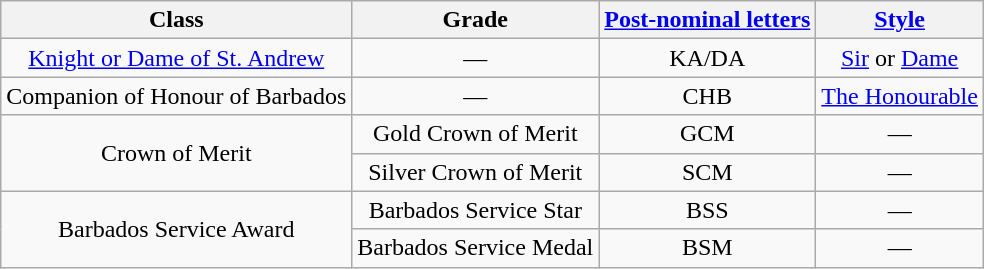<table class="wikitable" style="text-align:center;">
<tr>
<th>Class</th>
<th>Grade</th>
<th><a href='#'>Post-nominal letters</a></th>
<th><a href='#'>Style</a></th>
</tr>
<tr>
<td><a href='#'>Knight or Dame of St. Andrew</a></td>
<td>—</td>
<td>KA/DA</td>
<td><a href='#'>Sir</a> or <a href='#'>Dame</a></td>
</tr>
<tr>
<td>Companion of Honour of Barbados</td>
<td>—</td>
<td>CHB</td>
<td><a href='#'>The Honourable</a></td>
</tr>
<tr>
<td rowspan=2>Crown of Merit</td>
<td>Gold Crown of Merit</td>
<td>GCM</td>
<td>—</td>
</tr>
<tr>
<td>Silver Crown of Merit</td>
<td>SCM</td>
<td>—</td>
</tr>
<tr>
<td rowspan=2>Barbados Service Award</td>
<td>Barbados Service Star</td>
<td>BSS</td>
<td>—</td>
</tr>
<tr>
<td>Barbados Service Medal</td>
<td>BSM</td>
<td>—</td>
</tr>
</table>
